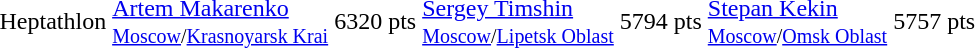<table>
<tr>
<td>Heptathlon</td>
<td><a href='#'>Artem Makarenko</a><br><small><a href='#'>Moscow</a>/<a href='#'>Krasnoyarsk Krai</a></small></td>
<td>6320 pts</td>
<td><a href='#'>Sergey Timshin</a><br><small><a href='#'>Moscow</a>/<a href='#'>Lipetsk Oblast</a></small></td>
<td>5794 pts</td>
<td><a href='#'>Stepan Kekin</a><br><small><a href='#'>Moscow</a>/<a href='#'>Omsk Oblast</a></small></td>
<td>5757 pts</td>
</tr>
</table>
